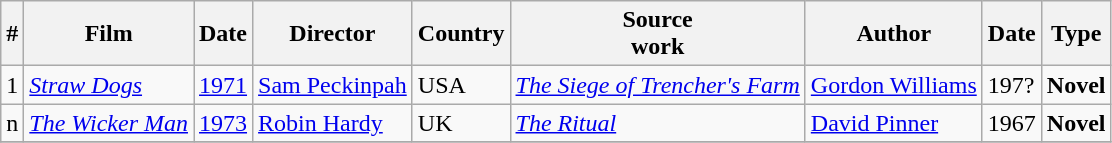<table class="wikitable">
<tr>
<th>#</th>
<th>Film</th>
<th>Date</th>
<th>Director</th>
<th>Country</th>
<th>Source<br>work</th>
<th>Author</th>
<th>Date</th>
<th>Type</th>
</tr>
<tr>
<td>1</td>
<td><em><a href='#'>Straw Dogs</a></em></td>
<td><a href='#'>1971</a></td>
<td><a href='#'>Sam Peckinpah</a></td>
<td>USA</td>
<td><em><a href='#'>The Siege of Trencher's Farm</a></em></td>
<td><a href='#'>Gordon Williams</a></td>
<td>197?</td>
<td><strong>Novel</strong></td>
</tr>
<tr>
<td>n</td>
<td><em><a href='#'>The Wicker Man</a></em></td>
<td><a href='#'>1973</a></td>
<td><a href='#'>Robin Hardy</a></td>
<td>UK</td>
<td><em><a href='#'>The Ritual</a></em></td>
<td><a href='#'>David Pinner</a></td>
<td>1967</td>
<td><strong>Novel</strong></td>
</tr>
<tr>
</tr>
</table>
